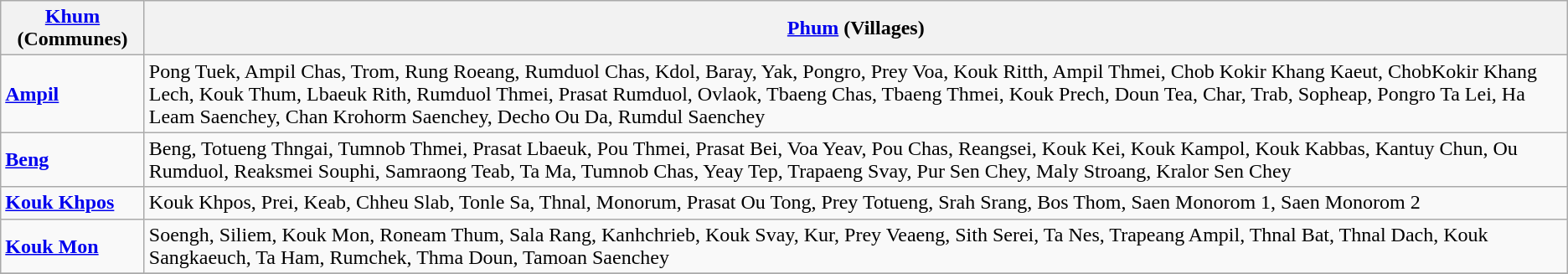<table class="wikitable">
<tr>
<th><a href='#'>Khum</a> (Communes)</th>
<th><a href='#'>Phum</a> (Villages)</th>
</tr>
<tr>
<td><strong><a href='#'>Ampil</a></strong></td>
<td>Pong Tuek, Ampil Chas, Trom, Rung Roeang, Rumduol Chas, Kdol, Baray, Yak, Pongro, Prey Voa, Kouk Ritth, Ampil Thmei, Chob Kokir Khang Kaeut, ChobKokir Khang Lech, Kouk Thum, Lbaeuk Rith, Rumduol Thmei, Prasat Rumduol, Ovlaok, Tbaeng Chas, Tbaeng Thmei, Kouk Prech, Doun Tea, Char, Trab, Sopheap, Pongro Ta Lei, Ha Leam Saenchey, Chan Krohorm Saenchey, Decho Ou Da, Rumdul Saenchey</td>
</tr>
<tr>
<td><strong><a href='#'>Beng</a></strong></td>
<td>Beng, Totueng Thngai, Tumnob Thmei, Prasat Lbaeuk, Pou Thmei, Prasat Bei, Voa Yeav, Pou Chas, Reangsei, Kouk Kei, Kouk Kampol, Kouk Kabbas, Kantuy Chun, Ou Rumduol, Reaksmei Souphi, Samraong Teab, Ta Ma, Tumnob Chas, Yeay Tep, Trapaeng Svay, Pur Sen Chey, Maly Stroang, Kralor Sen Chey</td>
</tr>
<tr>
<td><strong><a href='#'>Kouk Khpos</a></strong></td>
<td>Kouk Khpos, Prei, Keab, Chheu Slab, Tonle Sa, Thnal, Monorum, Prasat Ou Tong, Prey Totueng, Srah Srang, Bos Thom, Saen Monorom 1, Saen Monorom 2</td>
</tr>
<tr>
<td><strong><a href='#'>Kouk Mon</a></strong></td>
<td>Soengh, Siliem, Kouk Mon, Roneam Thum, Sala Rang, Kanhchrieb, Kouk Svay, Kur, Prey Veaeng, Sith Serei, Ta Nes, Trapeang Ampil, Thnal Bat, Thnal Dach, Kouk Sangkaeuch, Ta Ham, Rumchek, Thma Doun, Tamoan Saenchey</td>
</tr>
<tr>
</tr>
</table>
